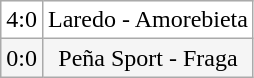<table class="wikitable">
<tr align=center bgcolor=white>
<td>4:0</td>
<td>Laredo - Amorebieta</td>
</tr>
<tr align=center bgcolor=#F5F5F5>
<td>0:0</td>
<td>Peña Sport - Fraga</td>
</tr>
</table>
